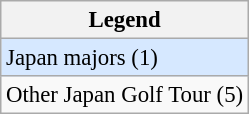<table class="wikitable" style="font-size:95%;">
<tr>
<th>Legend</th>
</tr>
<tr style="background:#D6E8FF;">
<td>Japan majors (1)</td>
</tr>
<tr>
<td>Other Japan Golf Tour (5)</td>
</tr>
</table>
